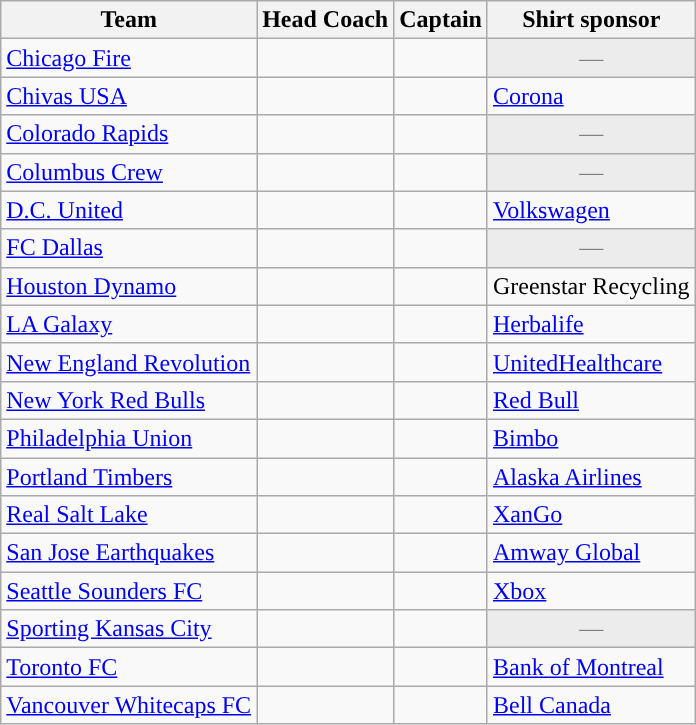<table class="wikitable sortable" style="text-align: left;">
<tr>
<th>Team</th>
<th>Head Coach</th>
<th>Captain</th>
<th>Shirt sponsor</th>
</tr>
<tr>
<td><a href='#'>Chicago Fire</a></td>
<td> </td>
<td> </td>
<td align="center" style="background:#ececec; color:gray">—</td>
</tr>
<tr>
<td><a href='#'>Chivas USA</a></td>
<td> </td>
<td> </td>
<td><a href='#'>Corona</a></td>
</tr>
<tr>
<td><a href='#'>Colorado Rapids</a></td>
<td> </td>
<td> </td>
<td align="center" style="background:#ececec; color:gray">—</td>
</tr>
<tr>
<td><a href='#'>Columbus Crew</a></td>
<td> </td>
<td> </td>
<td align="center" style="background:#ececec; color:gray">—</td>
</tr>
<tr>
<td><a href='#'>D.C. United</a></td>
<td> </td>
<td> </td>
<td><a href='#'>Volkswagen</a></td>
</tr>
<tr>
<td><a href='#'>FC Dallas</a></td>
<td> </td>
<td> </td>
<td align="center" style="background:#ececec; color:gray">—</td>
</tr>
<tr>
<td><a href='#'>Houston Dynamo</a></td>
<td> </td>
<td> </td>
<td>Greenstar Recycling</td>
</tr>
<tr>
<td><a href='#'>LA Galaxy</a></td>
<td> </td>
<td> </td>
<td><a href='#'>Herbalife</a></td>
</tr>
<tr>
<td><a href='#'>New England Revolution</a></td>
<td> </td>
<td> </td>
<td><a href='#'>UnitedHealthcare</a></td>
</tr>
<tr>
<td><a href='#'>New York Red Bulls</a></td>
<td> </td>
<td> </td>
<td><a href='#'>Red Bull</a></td>
</tr>
<tr>
<td><a href='#'>Philadelphia Union</a></td>
<td> </td>
<td> </td>
<td><a href='#'>Bimbo</a></td>
</tr>
<tr>
<td><a href='#'>Portland Timbers</a></td>
<td> </td>
<td> </td>
<td><a href='#'>Alaska Airlines</a></td>
</tr>
<tr>
<td><a href='#'>Real Salt Lake</a></td>
<td> </td>
<td> </td>
<td><a href='#'>XanGo</a></td>
</tr>
<tr>
<td><a href='#'>San Jose Earthquakes</a></td>
<td> </td>
<td> </td>
<td><a href='#'>Amway Global</a></td>
</tr>
<tr>
<td><a href='#'>Seattle Sounders FC</a></td>
<td> </td>
<td> </td>
<td><a href='#'>Xbox</a></td>
</tr>
<tr>
<td><a href='#'>Sporting Kansas City</a></td>
<td> </td>
<td> </td>
<td align="center" style="background:#ececec; color:gray">—</td>
</tr>
<tr>
<td><a href='#'>Toronto FC</a></td>
<td> </td>
<td> </td>
<td><a href='#'>Bank of Montreal</a></td>
</tr>
<tr>
<td><a href='#'>Vancouver Whitecaps FC</a></td>
<td> </td>
<td> </td>
<td><a href='#'>Bell Canada</a></td>
</tr>
</table>
